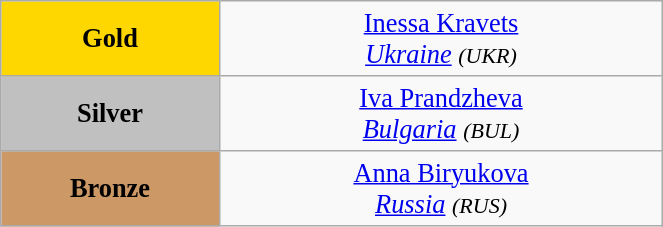<table class="wikitable" style=" text-align:center; font-size:110%;" width="35%">
<tr>
<td bgcolor="gold"><strong>Gold</strong></td>
<td> <a href='#'>Inessa Kravets</a><br><em><a href='#'>Ukraine</a> <small>(UKR)</small></em></td>
</tr>
<tr>
<td bgcolor="silver"><strong>Silver</strong></td>
<td> <a href='#'>Iva Prandzheva</a><br><em><a href='#'>Bulgaria</a> <small>(BUL)</small></em></td>
</tr>
<tr>
<td bgcolor="CC9966"><strong>Bronze</strong></td>
<td> <a href='#'>Anna Biryukova</a><br><em><a href='#'>Russia</a> <small>(RUS)</small></em></td>
</tr>
</table>
